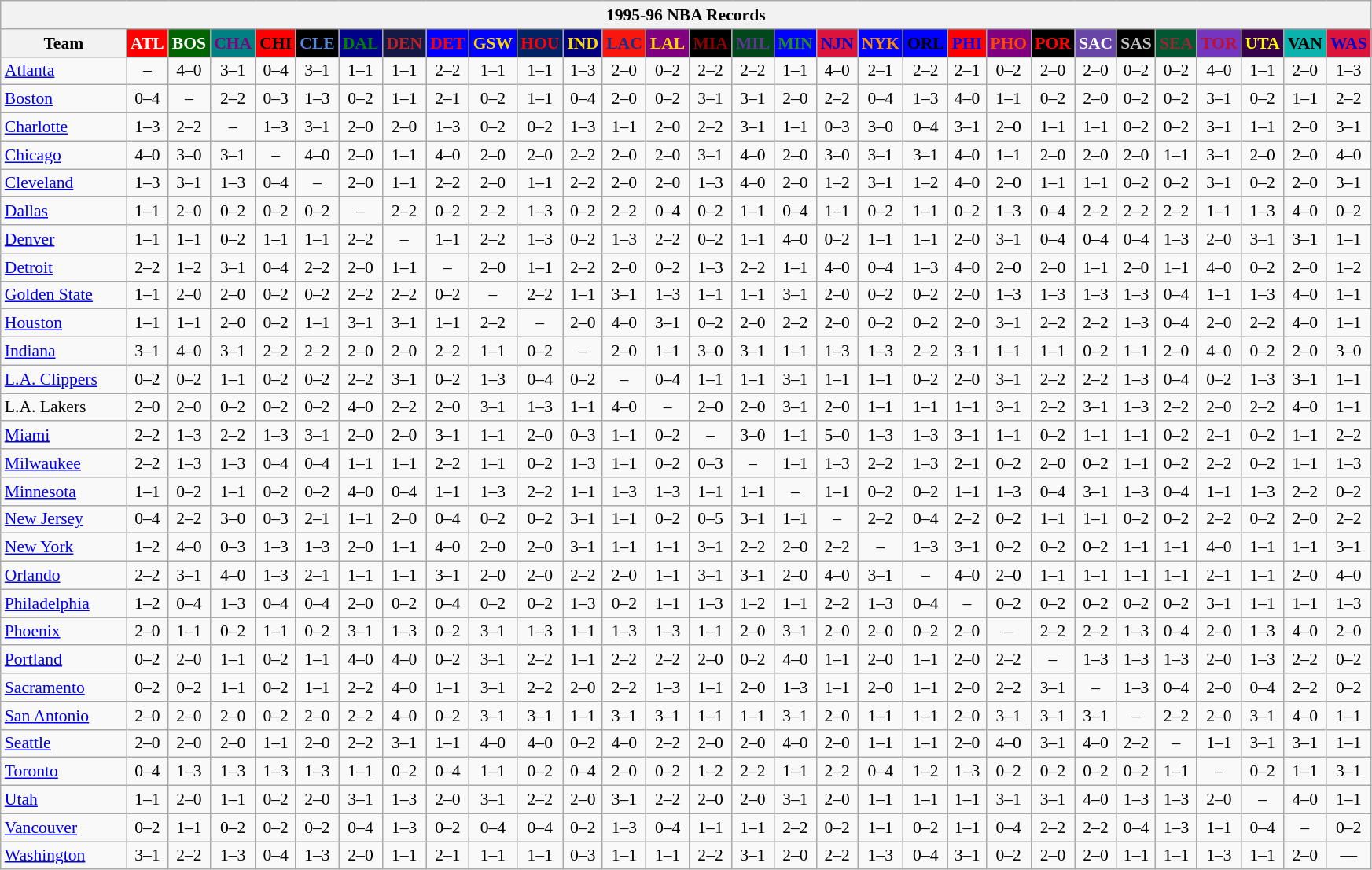<table class="wikitable" style="font-size:90%; text-align:center;">
<tr>
<th colspan=30>1995-96 NBA Records</th>
</tr>
<tr>
<th width=100>Team</th>
<th style="background:#FF0000;color:#FFFFFF;width=35">ATL</th>
<th style="background:#006400;color:#FFFFFF;width=35">BOS</th>
<th style="background:#008080;color:#800080;width=35">CHA</th>
<th style="background:#FF0000;color:#000000;width=35">CHI</th>
<th style="background:#000000;color:#5787DC;width=35">CLE</th>
<th style="background:#00008B;color:#008000;width=35">DAL</th>
<th style="background:#141A44;color:#BC2224;width=35">DEN</th>
<th style="background:#0000FF;color:#FF0000;width=35">DET</th>
<th style="background:#0000FF;color:#FFD700;width=35">GSW</th>
<th style="background:#002366;color:#FF0000;width=35">HOU</th>
<th style="background:#000080;color:#FFD700;width=35">IND</th>
<th style="background:#F9160D;color:#1A2E8B;width=35">LAC</th>
<th style="background:#800080;color:#FFD700;width=35">LAL</th>
<th style="background:#000000;color:#8B0000;width=35">MIA</th>
<th style="background:#00471B;color:#5C378A;width=35">MIL</th>
<th style="background:#0000FF;color:#228B22;width=35">MIN</th>
<th style="background:#DC143C;color:#0000CD;width=35">NJN</th>
<th style="background:#0000FF;color:#FF8C00;width=35">NYK</th>
<th style="background:#0000FF;color:#000000;width=35">ORL</th>
<th style="background:#FF0000;color:#0000FF;width=35">PHI</th>
<th style="background:#800080;color:#FF4500;width=35">PHO</th>
<th style="background:#000000;color:#FF0000;width=35">POR</th>
<th style="background:#6846A8;color:#FFFFFF;width=35">SAC</th>
<th style="background:#000000;color:#C0C0C0;width=35">SAS</th>
<th style="background:#005831;color:#992634;width=35">SEA</th>
<th style="background:#7436BF;color:#BE0F34;width=35">TOR</th>
<th style="background:#36004A;color:#FFFF00;width=35">UTA</th>
<th style="background:#0CB2AC;color:#000000;width=35">VAN</th>
<th style="background:#DC143C;color:#0000CD;width=35">WAS</th>
</tr>
<tr>
<td style="text-align:left;"><a href='#'>Atlanta</a></td>
<td>–</td>
<td>4–0</td>
<td>3–1</td>
<td>0–4</td>
<td>3–1</td>
<td>1–1</td>
<td>1–1</td>
<td>2–2</td>
<td>1–1</td>
<td>1–1</td>
<td>1–3</td>
<td>2–0</td>
<td>0–2</td>
<td>2–2</td>
<td>2–2</td>
<td>1–1</td>
<td>4–0</td>
<td>2–1</td>
<td>2–2</td>
<td>2–1</td>
<td>0–2</td>
<td>2–0</td>
<td>2–0</td>
<td>0–2</td>
<td>0–2</td>
<td>4–0</td>
<td>1–1</td>
<td>2–0</td>
<td>1–3</td>
</tr>
<tr>
<td style="text-align:left;"><a href='#'>Boston</a></td>
<td>0–4</td>
<td>–</td>
<td>2–2</td>
<td>0–3</td>
<td>1–3</td>
<td>0–2</td>
<td>1–1</td>
<td>2–1</td>
<td>0–2</td>
<td>1–1</td>
<td>0–4</td>
<td>2–0</td>
<td>0–2</td>
<td>3–1</td>
<td>3–1</td>
<td>2–0</td>
<td>2–2</td>
<td>0–4</td>
<td>1–3</td>
<td>4–0</td>
<td>1–1</td>
<td>0–2</td>
<td>2–0</td>
<td>0–2</td>
<td>0–2</td>
<td>3–1</td>
<td>0–2</td>
<td>1–1</td>
<td>2–2</td>
</tr>
<tr>
<td style="text-align:left;"><a href='#'>Charlotte</a></td>
<td>1–3</td>
<td>2–2</td>
<td>–</td>
<td>1–3</td>
<td>3–1</td>
<td>2–0</td>
<td>2–0</td>
<td>1–3</td>
<td>0–2</td>
<td>0–2</td>
<td>1–3</td>
<td>1–1</td>
<td>2–0</td>
<td>2–2</td>
<td>3–1</td>
<td>1–1</td>
<td>0–3</td>
<td>3–0</td>
<td>0–4</td>
<td>3–1</td>
<td>2–0</td>
<td>1–1</td>
<td>1–1</td>
<td>0–2</td>
<td>0–2</td>
<td>3–1</td>
<td>1–1</td>
<td>2–0</td>
<td>3–1</td>
</tr>
<tr>
<td style="text-align:left;"><a href='#'>Chicago</a></td>
<td>4–0</td>
<td>3–0</td>
<td>3–1</td>
<td>–</td>
<td>4–0</td>
<td>2–0</td>
<td>1–1</td>
<td>4–0</td>
<td>2–0</td>
<td>2–0</td>
<td>2–2</td>
<td>2–0</td>
<td>2–0</td>
<td>3–1</td>
<td>4–0</td>
<td>2–0</td>
<td>3–0</td>
<td>3–1</td>
<td>3–1</td>
<td>4–0</td>
<td>1–1</td>
<td>2–0</td>
<td>2–0</td>
<td>2–0</td>
<td>1–1</td>
<td>3–1</td>
<td>2–0</td>
<td>2–0</td>
<td>4–0</td>
</tr>
<tr>
<td style="text-align:left;"><a href='#'>Cleveland</a></td>
<td>1–3</td>
<td>3–1</td>
<td>1–3</td>
<td>0–4</td>
<td>–</td>
<td>2–0</td>
<td>1–1</td>
<td>2–2</td>
<td>2–0</td>
<td>1–1</td>
<td>2–2</td>
<td>2–0</td>
<td>2–0</td>
<td>1–3</td>
<td>4–0</td>
<td>2–0</td>
<td>1–2</td>
<td>3–1</td>
<td>1–2</td>
<td>4–0</td>
<td>2–0</td>
<td>1–1</td>
<td>1–1</td>
<td>0–2</td>
<td>0–2</td>
<td>3–1</td>
<td>0–2</td>
<td>2–0</td>
<td>3–1</td>
</tr>
<tr>
<td style="text-align:left;"><a href='#'>Dallas</a></td>
<td>1–1</td>
<td>2–0</td>
<td>0–2</td>
<td>0–2</td>
<td>0–2</td>
<td>–</td>
<td>2–2</td>
<td>0–2</td>
<td>2–2</td>
<td>1–3</td>
<td>0–2</td>
<td>2–2</td>
<td>0–4</td>
<td>0–2</td>
<td>1–1</td>
<td>0–4</td>
<td>1–1</td>
<td>0–2</td>
<td>1–1</td>
<td>0–2</td>
<td>1–3</td>
<td>0–4</td>
<td>2–2</td>
<td>2–2</td>
<td>2–2</td>
<td>1–1</td>
<td>1–3</td>
<td>4–0</td>
<td>0–2</td>
</tr>
<tr>
<td style="text-align:left;"><a href='#'>Denver</a></td>
<td>1–1</td>
<td>1–1</td>
<td>0–2</td>
<td>1–1</td>
<td>1–1</td>
<td>2–2</td>
<td>–</td>
<td>1–1</td>
<td>2–2</td>
<td>1–3</td>
<td>0–2</td>
<td>1–3</td>
<td>2–2</td>
<td>0–2</td>
<td>1–1</td>
<td>4–0</td>
<td>0–2</td>
<td>1–1</td>
<td>1–1</td>
<td>2–0</td>
<td>3–1</td>
<td>0–4</td>
<td>0–4</td>
<td>0–4</td>
<td>1–3</td>
<td>2–0</td>
<td>3–1</td>
<td>3–1</td>
<td>1–1</td>
</tr>
<tr>
<td style="text-align:left;"><a href='#'>Detroit</a></td>
<td>2–2</td>
<td>1–2</td>
<td>3–1</td>
<td>0–4</td>
<td>2–2</td>
<td>2–0</td>
<td>1–1</td>
<td>–</td>
<td>2–0</td>
<td>1–1</td>
<td>2–2</td>
<td>2–0</td>
<td>0–2</td>
<td>1–3</td>
<td>2–2</td>
<td>1–1</td>
<td>4–0</td>
<td>0–4</td>
<td>1–3</td>
<td>4–0</td>
<td>2–0</td>
<td>2–0</td>
<td>1–1</td>
<td>2–0</td>
<td>1–1</td>
<td>4–0</td>
<td>0–2</td>
<td>2–0</td>
<td>1–2</td>
</tr>
<tr>
<td style="text-align:left;"><a href='#'>Golden State</a></td>
<td>1–1</td>
<td>2–0</td>
<td>2–0</td>
<td>0–2</td>
<td>0–2</td>
<td>2–2</td>
<td>2–2</td>
<td>0–2</td>
<td>–</td>
<td>2–2</td>
<td>1–1</td>
<td>3–1</td>
<td>1–3</td>
<td>1–1</td>
<td>1–1</td>
<td>3–1</td>
<td>2–0</td>
<td>0–2</td>
<td>0–2</td>
<td>2–0</td>
<td>1–3</td>
<td>1–3</td>
<td>1–3</td>
<td>1–3</td>
<td>0–4</td>
<td>1–1</td>
<td>1–3</td>
<td>4–0</td>
<td>1–1</td>
</tr>
<tr>
<td style="text-align:left;"><a href='#'>Houston</a></td>
<td>1–1</td>
<td>1–1</td>
<td>2–0</td>
<td>0–2</td>
<td>1–1</td>
<td>3–1</td>
<td>3–1</td>
<td>1–1</td>
<td>2–2</td>
<td>–</td>
<td>2–0</td>
<td>4–0</td>
<td>3–1</td>
<td>0–2</td>
<td>2–0</td>
<td>2–2</td>
<td>2–0</td>
<td>0–2</td>
<td>0–2</td>
<td>2–0</td>
<td>3–1</td>
<td>2–2</td>
<td>2–2</td>
<td>1–3</td>
<td>0–4</td>
<td>2–0</td>
<td>2–2</td>
<td>4–0</td>
<td>1–1</td>
</tr>
<tr>
<td style="text-align:left;"><a href='#'>Indiana</a></td>
<td>3–1</td>
<td>4–0</td>
<td>3–1</td>
<td>2–2</td>
<td>2–2</td>
<td>2–0</td>
<td>2–0</td>
<td>2–2</td>
<td>1–1</td>
<td>0–2</td>
<td>–</td>
<td>2–0</td>
<td>1–1</td>
<td>3–0</td>
<td>3–1</td>
<td>1–1</td>
<td>1–3</td>
<td>1–3</td>
<td>2–2</td>
<td>3–1</td>
<td>1–1</td>
<td>1–1</td>
<td>0–2</td>
<td>1–1</td>
<td>2–0</td>
<td>4–0</td>
<td>0–2</td>
<td>2–0</td>
<td>3–0</td>
</tr>
<tr>
<td style="text-align:left;"><a href='#'>L.A. Clippers</a></td>
<td>0–2</td>
<td>0–2</td>
<td>1–1</td>
<td>0–2</td>
<td>0–2</td>
<td>2–2</td>
<td>3–1</td>
<td>0–2</td>
<td>1–3</td>
<td>0–4</td>
<td>0–2</td>
<td>–</td>
<td>0–4</td>
<td>1–1</td>
<td>1–1</td>
<td>3–1</td>
<td>1–1</td>
<td>1–1</td>
<td>0–2</td>
<td>2–0</td>
<td>3–1</td>
<td>2–2</td>
<td>2–2</td>
<td>1–3</td>
<td>0–4</td>
<td>0–2</td>
<td>1–3</td>
<td>3–1</td>
<td>1–1</td>
</tr>
<tr>
<td style="text-align:left;">L.A. Lakers</td>
<td>2–0</td>
<td>2–0</td>
<td>0–2</td>
<td>0–2</td>
<td>0–2</td>
<td>4–0</td>
<td>2–2</td>
<td>2–0</td>
<td>3–1</td>
<td>1–3</td>
<td>1–1</td>
<td>4–0</td>
<td>–</td>
<td>2–0</td>
<td>2–0</td>
<td>3–1</td>
<td>2–0</td>
<td>1–1</td>
<td>1–1</td>
<td>1–1</td>
<td>3–1</td>
<td>2–2</td>
<td>3–1</td>
<td>1–3</td>
<td>2–2</td>
<td>2–0</td>
<td>2–2</td>
<td>4–0</td>
<td>1–1</td>
</tr>
<tr>
<td style="text-align:left;"><a href='#'>Miami</a></td>
<td>2–2</td>
<td>1–3</td>
<td>2–2</td>
<td>1–3</td>
<td>3–1</td>
<td>2–0</td>
<td>2–0</td>
<td>3–1</td>
<td>1–1</td>
<td>2–0</td>
<td>0–3</td>
<td>1–1</td>
<td>0–2</td>
<td>–</td>
<td>3–0</td>
<td>1–1</td>
<td>5–0</td>
<td>1–3</td>
<td>1–3</td>
<td>3–1</td>
<td>1–1</td>
<td>0–2</td>
<td>1–1</td>
<td>1–1</td>
<td>0–2</td>
<td>2–1</td>
<td>0–2</td>
<td>1–1</td>
<td>2–2</td>
</tr>
<tr>
<td style="text-align:left;"><a href='#'>Milwaukee</a></td>
<td>2–2</td>
<td>1–3</td>
<td>1–3</td>
<td>0–4</td>
<td>0–4</td>
<td>1–1</td>
<td>1–1</td>
<td>2–2</td>
<td>1–1</td>
<td>0–2</td>
<td>1–3</td>
<td>1–1</td>
<td>0–2</td>
<td>0–3</td>
<td>–</td>
<td>1–1</td>
<td>1–3</td>
<td>2–2</td>
<td>1–3</td>
<td>2–1</td>
<td>0–2</td>
<td>2–0</td>
<td>0–2</td>
<td>1–1</td>
<td>0–2</td>
<td>2–2</td>
<td>0–2</td>
<td>1–1</td>
<td>1–3</td>
</tr>
<tr>
<td style="text-align:left;"><a href='#'>Minnesota</a></td>
<td>1–1</td>
<td>0–2</td>
<td>1–1</td>
<td>0–2</td>
<td>0–2</td>
<td>4–0</td>
<td>0–4</td>
<td>1–1</td>
<td>1–3</td>
<td>2–2</td>
<td>1–1</td>
<td>1–3</td>
<td>1–3</td>
<td>1–1</td>
<td>1–1</td>
<td>–</td>
<td>1–1</td>
<td>0–2</td>
<td>0–2</td>
<td>1–1</td>
<td>1–3</td>
<td>0–4</td>
<td>3–1</td>
<td>1–3</td>
<td>0–4</td>
<td>1–1</td>
<td>1–3</td>
<td>2–2</td>
<td>0–2</td>
</tr>
<tr>
<td style="text-align:left;"><a href='#'>New Jersey</a></td>
<td>0–4</td>
<td>2–2</td>
<td>3–0</td>
<td>0–3</td>
<td>2–1</td>
<td>1–1</td>
<td>2–0</td>
<td>0–4</td>
<td>0–2</td>
<td>0–2</td>
<td>3–1</td>
<td>1–1</td>
<td>0–2</td>
<td>0–5</td>
<td>3–1</td>
<td>1–1</td>
<td>–</td>
<td>2–2</td>
<td>0–4</td>
<td>2–2</td>
<td>0–2</td>
<td>1–1</td>
<td>1–1</td>
<td>0–2</td>
<td>0–2</td>
<td>2–2</td>
<td>0–2</td>
<td>2–0</td>
<td>2–2</td>
</tr>
<tr>
<td style="text-align:left;"><a href='#'>New York</a></td>
<td>1–2</td>
<td>4–0</td>
<td>0–3</td>
<td>1–3</td>
<td>1–3</td>
<td>2–0</td>
<td>1–1</td>
<td>4–0</td>
<td>2–0</td>
<td>2–0</td>
<td>3–1</td>
<td>1–1</td>
<td>1–1</td>
<td>3–1</td>
<td>2–2</td>
<td>2–0</td>
<td>2–2</td>
<td>–</td>
<td>1–3</td>
<td>3–1</td>
<td>0–2</td>
<td>0–2</td>
<td>0–2</td>
<td>1–1</td>
<td>1–1</td>
<td>4–0</td>
<td>1–1</td>
<td>1–1</td>
<td>3–1</td>
</tr>
<tr>
<td style="text-align:left;"><a href='#'>Orlando</a></td>
<td>2–2</td>
<td>3–1</td>
<td>4–0</td>
<td>1–3</td>
<td>2–1</td>
<td>1–1</td>
<td>1–1</td>
<td>3–1</td>
<td>2–0</td>
<td>2–0</td>
<td>2–2</td>
<td>2–0</td>
<td>1–1</td>
<td>3–1</td>
<td>3–1</td>
<td>2–0</td>
<td>4–0</td>
<td>3–1</td>
<td>–</td>
<td>4–0</td>
<td>2–0</td>
<td>1–1</td>
<td>1–1</td>
<td>1–1</td>
<td>1–1</td>
<td>2–1</td>
<td>1–1</td>
<td>2–0</td>
<td>4–0</td>
</tr>
<tr>
<td style="text-align:left;"><a href='#'>Philadelphia</a></td>
<td>1–2</td>
<td>0–4</td>
<td>1–3</td>
<td>0–4</td>
<td>0–4</td>
<td>2–0</td>
<td>0–2</td>
<td>0–4</td>
<td>0–2</td>
<td>0–2</td>
<td>1–3</td>
<td>0–2</td>
<td>1–1</td>
<td>1–3</td>
<td>1–2</td>
<td>1–1</td>
<td>2–2</td>
<td>1–3</td>
<td>0–4</td>
<td>–</td>
<td>0–2</td>
<td>0–2</td>
<td>0–2</td>
<td>0–2</td>
<td>0–2</td>
<td>3–1</td>
<td>1–1</td>
<td>1–1</td>
<td>1–3</td>
</tr>
<tr>
<td style="text-align:left;"><a href='#'>Phoenix</a></td>
<td>2–0</td>
<td>1–1</td>
<td>0–2</td>
<td>1–1</td>
<td>0–2</td>
<td>3–1</td>
<td>1–3</td>
<td>0–2</td>
<td>3–1</td>
<td>1–3</td>
<td>1–1</td>
<td>1–3</td>
<td>1–3</td>
<td>1–1</td>
<td>2–0</td>
<td>3–1</td>
<td>2–0</td>
<td>2–0</td>
<td>0–2</td>
<td>2–0</td>
<td>–</td>
<td>2–2</td>
<td>2–2</td>
<td>1–3</td>
<td>0–4</td>
<td>2–0</td>
<td>1–3</td>
<td>4–0</td>
<td>2–0</td>
</tr>
<tr>
<td style="text-align:left;"><a href='#'>Portland</a></td>
<td>0–2</td>
<td>2–0</td>
<td>1–1</td>
<td>0–2</td>
<td>1–1</td>
<td>4–0</td>
<td>4–0</td>
<td>0–2</td>
<td>3–1</td>
<td>2–2</td>
<td>1–1</td>
<td>2–2</td>
<td>2–2</td>
<td>2–0</td>
<td>0–2</td>
<td>4–0</td>
<td>1–1</td>
<td>2–0</td>
<td>1–1</td>
<td>2–0</td>
<td>2–2</td>
<td>–</td>
<td>1–3</td>
<td>1–3</td>
<td>1–3</td>
<td>2–0</td>
<td>1–3</td>
<td>2–2</td>
<td>0–2</td>
</tr>
<tr>
<td style="text-align:left;"><a href='#'>Sacramento</a></td>
<td>0–2</td>
<td>0–2</td>
<td>1–1</td>
<td>0–2</td>
<td>1–1</td>
<td>2–2</td>
<td>4–0</td>
<td>1–1</td>
<td>3–1</td>
<td>2–2</td>
<td>2–0</td>
<td>2–2</td>
<td>1–3</td>
<td>1–1</td>
<td>2–0</td>
<td>1–3</td>
<td>1–1</td>
<td>2–0</td>
<td>1–1</td>
<td>2–0</td>
<td>2–2</td>
<td>3–1</td>
<td>–</td>
<td>1–3</td>
<td>0–4</td>
<td>2–0</td>
<td>0–4</td>
<td>2–2</td>
<td>0–2</td>
</tr>
<tr>
<td style="text-align:left;"><a href='#'>San Antonio</a></td>
<td>2–0</td>
<td>2–0</td>
<td>2–0</td>
<td>0–2</td>
<td>2–0</td>
<td>2–2</td>
<td>4–0</td>
<td>0–2</td>
<td>3–1</td>
<td>3–1</td>
<td>1–1</td>
<td>3–1</td>
<td>3–1</td>
<td>1–1</td>
<td>1–1</td>
<td>3–1</td>
<td>2–0</td>
<td>1–1</td>
<td>1–1</td>
<td>2–0</td>
<td>3–1</td>
<td>3–1</td>
<td>3–1</td>
<td>–</td>
<td>2–2</td>
<td>2–0</td>
<td>3–1</td>
<td>4–0</td>
<td>1–1</td>
</tr>
<tr>
<td style="text-align:left;"><a href='#'>Seattle</a></td>
<td>2–0</td>
<td>2–0</td>
<td>2–0</td>
<td>1–1</td>
<td>2–0</td>
<td>2–2</td>
<td>3–1</td>
<td>1–1</td>
<td>4–0</td>
<td>4–0</td>
<td>0–2</td>
<td>4–0</td>
<td>2–2</td>
<td>2–0</td>
<td>2–0</td>
<td>4–0</td>
<td>2–0</td>
<td>1–1</td>
<td>1–1</td>
<td>2–0</td>
<td>4–0</td>
<td>3–1</td>
<td>4–0</td>
<td>2–2</td>
<td>–</td>
<td>1–1</td>
<td>3–1</td>
<td>3–1</td>
<td>1–1</td>
</tr>
<tr>
<td style="text-align:left;"><a href='#'>Toronto</a></td>
<td>0–4</td>
<td>1–3</td>
<td>1–3</td>
<td>1–3</td>
<td>1–3</td>
<td>1–1</td>
<td>0–2</td>
<td>0–4</td>
<td>1–1</td>
<td>0–2</td>
<td>0–4</td>
<td>2–0</td>
<td>0–2</td>
<td>1–2</td>
<td>2–2</td>
<td>1–1</td>
<td>2–2</td>
<td>0–4</td>
<td>1–2</td>
<td>1–3</td>
<td>0–2</td>
<td>0–2</td>
<td>0–2</td>
<td>0–2</td>
<td>1–1</td>
<td>–</td>
<td>0–2</td>
<td>1–1</td>
<td>3–1</td>
</tr>
<tr>
<td style="text-align:left;"><a href='#'>Utah</a></td>
<td>1–1</td>
<td>2–0</td>
<td>1–1</td>
<td>0–2</td>
<td>2–0</td>
<td>3–1</td>
<td>1–3</td>
<td>2–0</td>
<td>3–1</td>
<td>2–2</td>
<td>2–0</td>
<td>3–1</td>
<td>2–2</td>
<td>2–0</td>
<td>2–0</td>
<td>3–1</td>
<td>2–0</td>
<td>1–1</td>
<td>1–1</td>
<td>1–1</td>
<td>3–1</td>
<td>3–1</td>
<td>4–0</td>
<td>1–3</td>
<td>1–3</td>
<td>2–0</td>
<td>–</td>
<td>4–0</td>
<td>1–1</td>
</tr>
<tr>
<td style="text-align:left;"><a href='#'>Vancouver</a></td>
<td>0–2</td>
<td>1–1</td>
<td>0–2</td>
<td>0–2</td>
<td>0–2</td>
<td>0–4</td>
<td>1–3</td>
<td>0–2</td>
<td>0–4</td>
<td>0–4</td>
<td>0–2</td>
<td>1–3</td>
<td>0–4</td>
<td>1–1</td>
<td>1–1</td>
<td>2–2</td>
<td>0–2</td>
<td>1–1</td>
<td>0–2</td>
<td>1–1</td>
<td>0–4</td>
<td>2–2</td>
<td>2–2</td>
<td>0–4</td>
<td>1–3</td>
<td>1–1</td>
<td>0–4</td>
<td>–</td>
<td>0–2</td>
</tr>
<tr>
<td style="text-align:left;"><a href='#'>Washington</a></td>
<td>3–1</td>
<td>2–2</td>
<td>1–3</td>
<td>0–4</td>
<td>1–3</td>
<td>2–0</td>
<td>1–1</td>
<td>2–1</td>
<td>1–1</td>
<td>1–1</td>
<td>0–3</td>
<td>1–1</td>
<td>1–1</td>
<td>2–2</td>
<td>3–1</td>
<td>2–0</td>
<td>2–2</td>
<td>1–3</td>
<td>0–4</td>
<td>3–1</td>
<td>0–2</td>
<td>2–0</td>
<td>2–0</td>
<td>1–1</td>
<td>1–1</td>
<td>1–3</td>
<td>1–1</td>
<td>2–0</td>
<td>—</td>
</tr>
</table>
